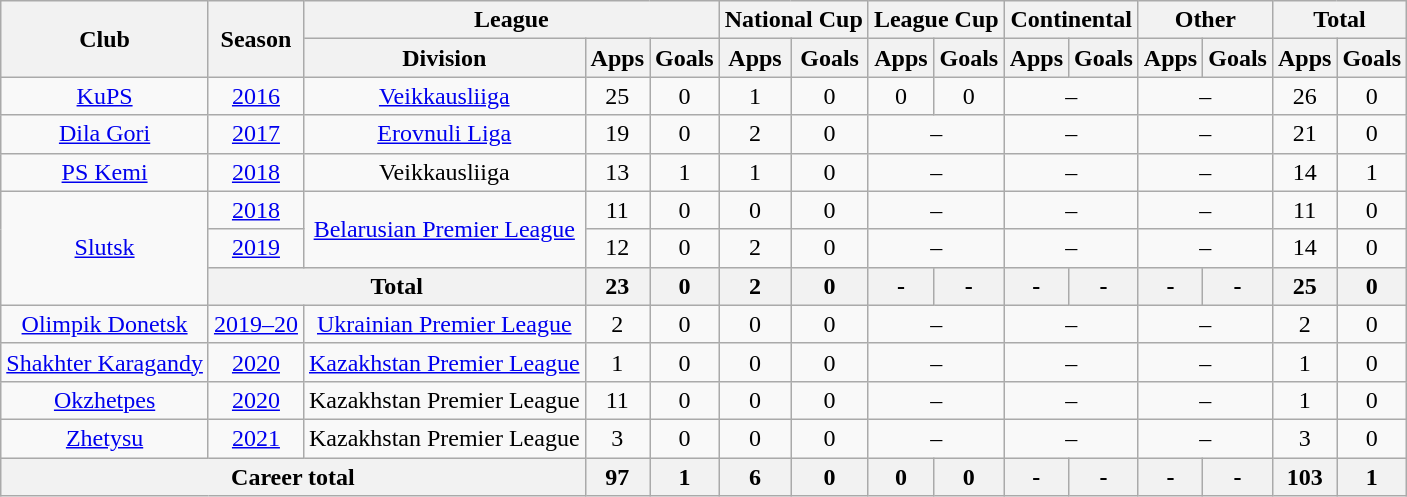<table class="wikitable" style="text-align: center;">
<tr>
<th rowspan="2">Club</th>
<th rowspan="2">Season</th>
<th colspan="3">League</th>
<th colspan="2">National Cup</th>
<th colspan="2">League Cup</th>
<th colspan="2">Continental</th>
<th colspan="2">Other</th>
<th colspan="2">Total</th>
</tr>
<tr>
<th>Division</th>
<th>Apps</th>
<th>Goals</th>
<th>Apps</th>
<th>Goals</th>
<th>Apps</th>
<th>Goals</th>
<th>Apps</th>
<th>Goals</th>
<th>Apps</th>
<th>Goals</th>
<th>Apps</th>
<th>Goals</th>
</tr>
<tr>
<td><a href='#'>KuPS</a></td>
<td><a href='#'>2016</a></td>
<td><a href='#'>Veikkausliiga</a></td>
<td>25</td>
<td>0</td>
<td>1</td>
<td>0</td>
<td>0</td>
<td>0</td>
<td colspan="2">–</td>
<td colspan="2">–</td>
<td>26</td>
<td>0</td>
</tr>
<tr>
<td><a href='#'>Dila Gori</a></td>
<td><a href='#'>2017</a></td>
<td><a href='#'>Erovnuli Liga</a></td>
<td>19</td>
<td>0</td>
<td>2</td>
<td>0</td>
<td colspan="2">–</td>
<td colspan="2">–</td>
<td colspan="2">–</td>
<td>21</td>
<td>0</td>
</tr>
<tr>
<td><a href='#'>PS Kemi</a></td>
<td><a href='#'>2018</a></td>
<td>Veikkausliiga</td>
<td>13</td>
<td>1</td>
<td>1</td>
<td>0</td>
<td colspan="2">–</td>
<td colspan="2">–</td>
<td colspan="2">–</td>
<td>14</td>
<td>1</td>
</tr>
<tr>
<td rowspan="3"><a href='#'>Slutsk</a></td>
<td><a href='#'>2018</a></td>
<td rowspan="2"><a href='#'>Belarusian Premier League</a></td>
<td>11</td>
<td>0</td>
<td>0</td>
<td>0</td>
<td colspan="2">–</td>
<td colspan="2">–</td>
<td colspan="2">–</td>
<td>11</td>
<td>0</td>
</tr>
<tr>
<td><a href='#'>2019</a></td>
<td>12</td>
<td>0</td>
<td>2</td>
<td>0</td>
<td colspan="2">–</td>
<td colspan="2">–</td>
<td colspan="2">–</td>
<td>14</td>
<td>0</td>
</tr>
<tr>
<th colspan="2">Total</th>
<th>23</th>
<th>0</th>
<th>2</th>
<th>0</th>
<th>-</th>
<th>-</th>
<th>-</th>
<th>-</th>
<th>-</th>
<th>-</th>
<th>25</th>
<th>0</th>
</tr>
<tr>
<td><a href='#'>Olimpik Donetsk</a></td>
<td><a href='#'>2019–20</a></td>
<td><a href='#'>Ukrainian Premier League</a></td>
<td>2</td>
<td>0</td>
<td>0</td>
<td>0</td>
<td colspan="2">–</td>
<td colspan="2">–</td>
<td colspan="2">–</td>
<td>2</td>
<td>0</td>
</tr>
<tr>
<td><a href='#'>Shakhter Karagandy</a></td>
<td><a href='#'>2020</a></td>
<td><a href='#'>Kazakhstan Premier League</a></td>
<td>1</td>
<td>0</td>
<td>0</td>
<td>0</td>
<td colspan="2">–</td>
<td colspan="2">–</td>
<td colspan="2">–</td>
<td>1</td>
<td>0</td>
</tr>
<tr>
<td><a href='#'>Okzhetpes</a></td>
<td><a href='#'>2020</a></td>
<td>Kazakhstan Premier League</td>
<td>11</td>
<td>0</td>
<td>0</td>
<td>0</td>
<td colspan="2">–</td>
<td colspan="2">–</td>
<td colspan="2">–</td>
<td>1</td>
<td>0</td>
</tr>
<tr>
<td><a href='#'>Zhetysu</a></td>
<td><a href='#'>2021</a></td>
<td>Kazakhstan Premier League</td>
<td>3</td>
<td>0</td>
<td>0</td>
<td>0</td>
<td colspan="2">–</td>
<td colspan="2">–</td>
<td colspan="2">–</td>
<td>3</td>
<td>0</td>
</tr>
<tr>
<th colspan="3">Career total</th>
<th>97</th>
<th>1</th>
<th>6</th>
<th>0</th>
<th>0</th>
<th>0</th>
<th>-</th>
<th>-</th>
<th>-</th>
<th>-</th>
<th>103</th>
<th>1</th>
</tr>
</table>
